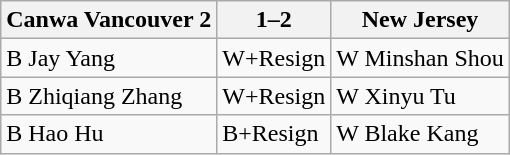<table class="wikitable">
<tr>
<th>Canwa Vancouver 2</th>
<th>1–2</th>
<th>New Jersey</th>
</tr>
<tr>
<td>B Jay Yang</td>
<td>W+Resign</td>
<td>W Minshan Shou</td>
</tr>
<tr>
<td>B Zhiqiang Zhang</td>
<td>W+Resign</td>
<td>W Xinyu Tu</td>
</tr>
<tr>
<td>B Hao Hu</td>
<td>B+Resign</td>
<td>W Blake Kang</td>
</tr>
</table>
